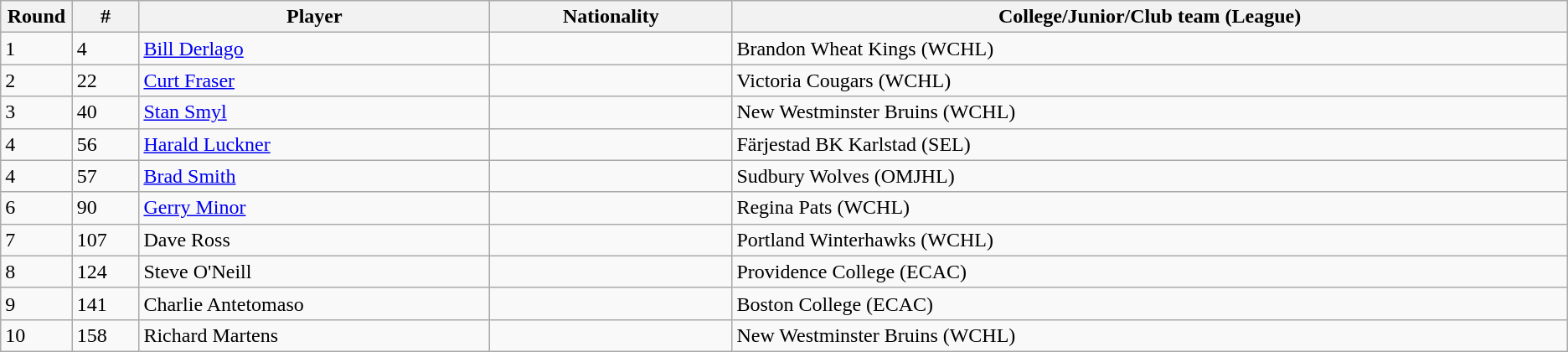<table class="wikitable">
<tr align="center">
<th bgcolor="#DDDDFF" width="4.0%">Round</th>
<th bgcolor="#DDDDFF" width="4.0%">#</th>
<th bgcolor="#DDDDFF" width="21.0%">Player</th>
<th bgcolor="#DDDDFF" width="14.5%">Nationality</th>
<th bgcolor="#DDDDFF" width="50.0%">College/Junior/Club team (League)</th>
</tr>
<tr>
<td>1</td>
<td>4</td>
<td><a href='#'>Bill Derlago</a></td>
<td></td>
<td>Brandon Wheat Kings (WCHL)</td>
</tr>
<tr>
<td>2</td>
<td>22</td>
<td><a href='#'>Curt Fraser</a></td>
<td></td>
<td>Victoria Cougars (WCHL)</td>
</tr>
<tr>
<td>3</td>
<td>40</td>
<td><a href='#'>Stan Smyl</a></td>
<td></td>
<td>New Westminster Bruins (WCHL)</td>
</tr>
<tr>
<td>4</td>
<td>56</td>
<td><a href='#'>Harald Luckner</a></td>
<td></td>
<td>Färjestad BK Karlstad (SEL)</td>
</tr>
<tr>
<td>4</td>
<td>57</td>
<td><a href='#'>Brad Smith</a></td>
<td></td>
<td>Sudbury Wolves (OMJHL)</td>
</tr>
<tr>
<td>6</td>
<td>90</td>
<td><a href='#'>Gerry Minor</a></td>
<td></td>
<td>Regina Pats (WCHL)</td>
</tr>
<tr>
<td>7</td>
<td>107</td>
<td>Dave Ross</td>
<td></td>
<td>Portland Winterhawks (WCHL)</td>
</tr>
<tr>
<td>8</td>
<td>124</td>
<td>Steve O'Neill</td>
<td></td>
<td>Providence College (ECAC)</td>
</tr>
<tr>
<td>9</td>
<td>141</td>
<td>Charlie Antetomaso</td>
<td></td>
<td>Boston College (ECAC)</td>
</tr>
<tr>
<td>10</td>
<td>158</td>
<td>Richard Martens</td>
<td></td>
<td>New Westminster Bruins (WCHL)</td>
</tr>
</table>
